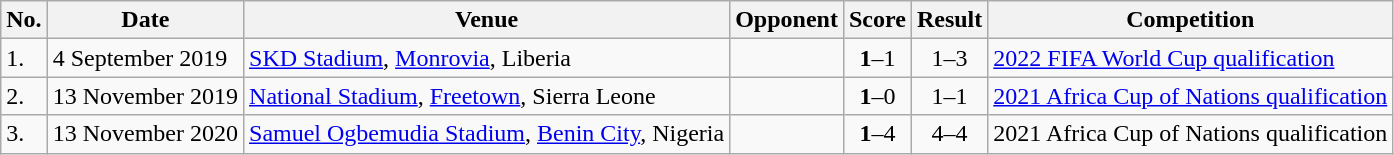<table class="wikitable" style="font-size:100%;">
<tr>
<th>No.</th>
<th>Date</th>
<th>Venue</th>
<th>Opponent</th>
<th>Score</th>
<th>Result</th>
<th>Competition</th>
</tr>
<tr>
<td>1.</td>
<td>4 September 2019</td>
<td><a href='#'>SKD Stadium</a>, <a href='#'>Monrovia</a>, Liberia</td>
<td></td>
<td align=center><strong>1</strong>–1</td>
<td align=center>1–3</td>
<td><a href='#'>2022 FIFA World Cup qualification</a></td>
</tr>
<tr>
<td>2.</td>
<td>13 November 2019</td>
<td><a href='#'>National Stadium</a>, <a href='#'>Freetown</a>, Sierra Leone</td>
<td></td>
<td align=center><strong>1</strong>–0</td>
<td align=center>1–1</td>
<td><a href='#'>2021 Africa Cup of Nations qualification</a></td>
</tr>
<tr>
<td>3.</td>
<td>13 November 2020</td>
<td><a href='#'>Samuel Ogbemudia Stadium</a>, <a href='#'>Benin City</a>, Nigeria</td>
<td></td>
<td align=center><strong>1</strong>–4</td>
<td align=center>4–4</td>
<td>2021 Africa Cup of Nations qualification</td>
</tr>
</table>
